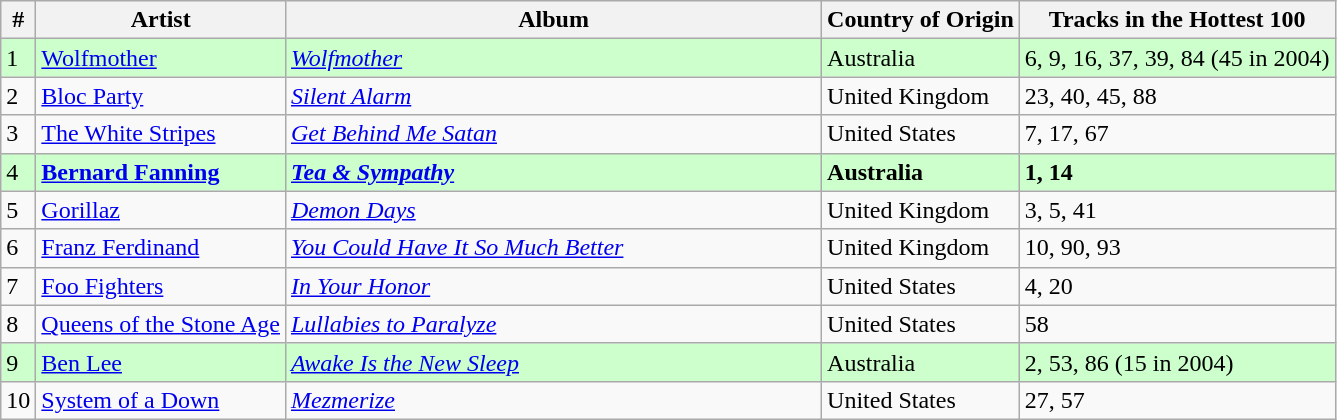<table class="wikitable">
<tr>
<th>#</th>
<th>Artist</th>
<th style="width:350px;">Album</th>
<th>Country of Origin</th>
<th>Tracks in the Hottest 100</th>
</tr>
<tr style="background:#ccffcc">
<td>1</td>
<td><a href='#'>Wolfmother</a></td>
<td><em><a href='#'>Wolfmother</a></em></td>
<td>Australia</td>
<td>6, 9, 16, 37, 39, 84 (45 in 2004)</td>
</tr>
<tr>
<td>2</td>
<td><a href='#'>Bloc Party</a></td>
<td><em><a href='#'>Silent Alarm</a></em></td>
<td>United Kingdom</td>
<td>23, 40, 45, 88</td>
</tr>
<tr>
<td>3</td>
<td><a href='#'>The White Stripes</a></td>
<td><em><a href='#'>Get Behind Me Satan</a></em></td>
<td>United States</td>
<td>7, 17, 67</td>
</tr>
<tr style="background:#ccffcc">
<td>4</td>
<td><strong><a href='#'>Bernard Fanning</a></strong></td>
<td><strong><em><a href='#'>Tea & Sympathy</a></em></strong></td>
<td><strong>Australia</strong></td>
<td><strong>1, 14</strong></td>
</tr>
<tr>
<td>5</td>
<td><a href='#'>Gorillaz</a></td>
<td><em><a href='#'>Demon Days</a></em></td>
<td>United Kingdom</td>
<td>3, 5, 41</td>
</tr>
<tr>
<td>6</td>
<td><a href='#'>Franz Ferdinand</a></td>
<td><em><a href='#'>You Could Have It So Much Better</a></em></td>
<td>United Kingdom</td>
<td>10, 90, 93</td>
</tr>
<tr>
<td>7</td>
<td><a href='#'>Foo Fighters</a></td>
<td><em><a href='#'>In Your Honor</a></em></td>
<td>United States</td>
<td>4, 20</td>
</tr>
<tr>
<td>8</td>
<td><a href='#'>Queens of the Stone Age</a></td>
<td><em><a href='#'>Lullabies to Paralyze</a></em></td>
<td>United States</td>
<td>58</td>
</tr>
<tr style="background:#ccffcc">
<td>9</td>
<td><a href='#'>Ben Lee</a></td>
<td><em><a href='#'>Awake Is the New Sleep</a></em></td>
<td>Australia</td>
<td>2, 53, 86 (15 in 2004)</td>
</tr>
<tr>
<td>10</td>
<td><a href='#'>System of a Down</a></td>
<td><em><a href='#'>Mezmerize</a></em></td>
<td>United States</td>
<td>27, 57</td>
</tr>
</table>
